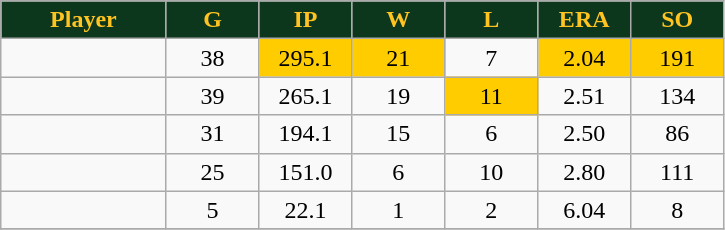<table class="wikitable sortable">
<tr>
<th style="background:#0C371D;color:#ffc322;" width="16%">Player</th>
<th style="background:#0C371D;color:#ffc322;" width="9%">G</th>
<th style="background:#0C371D;color:#ffc322;" width="9%">IP</th>
<th style="background:#0C371D;color:#ffc322;" width="9%">W</th>
<th style="background:#0C371D;color:#ffc322;" width="9%">L</th>
<th style="background:#0C371D;color:#ffc322;" width="9%">ERA</th>
<th style="background:#0C371D;color:#ffc322;" width="9%">SO</th>
</tr>
<tr align="center">
<td></td>
<td>38</td>
<td bgcolor=#ffcc00>295.1</td>
<td bgcolor=#ffcc00>21</td>
<td>7</td>
<td bgcolor=#ffcc00>2.04</td>
<td bgcolor=#ffcc00>191</td>
</tr>
<tr align="center">
<td></td>
<td>39</td>
<td>265.1</td>
<td>19</td>
<td bgcolor=#ffcc00>11</td>
<td>2.51</td>
<td>134</td>
</tr>
<tr align="center">
<td></td>
<td>31</td>
<td>194.1</td>
<td>15</td>
<td>6</td>
<td>2.50</td>
<td>86</td>
</tr>
<tr align="center">
<td></td>
<td>25</td>
<td>151.0</td>
<td>6</td>
<td>10</td>
<td>2.80</td>
<td>111</td>
</tr>
<tr align="center">
<td></td>
<td>5</td>
<td>22.1</td>
<td>1</td>
<td>2</td>
<td>6.04</td>
<td>8</td>
</tr>
<tr align="center">
</tr>
</table>
